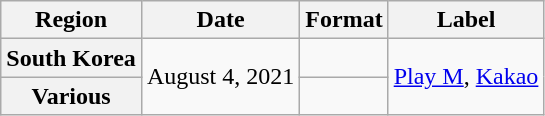<table class="wikitable plainrowheaders">
<tr>
<th scope="col">Region</th>
<th>Date</th>
<th>Format</th>
<th>Label</th>
</tr>
<tr>
<th scope="row">South Korea</th>
<td rowspan="2">August 4, 2021</td>
<td></td>
<td rowspan="2"><a href='#'>Play M</a>, <a href='#'>Kakao</a></td>
</tr>
<tr>
<th scope="row">Various</th>
<td></td>
</tr>
</table>
